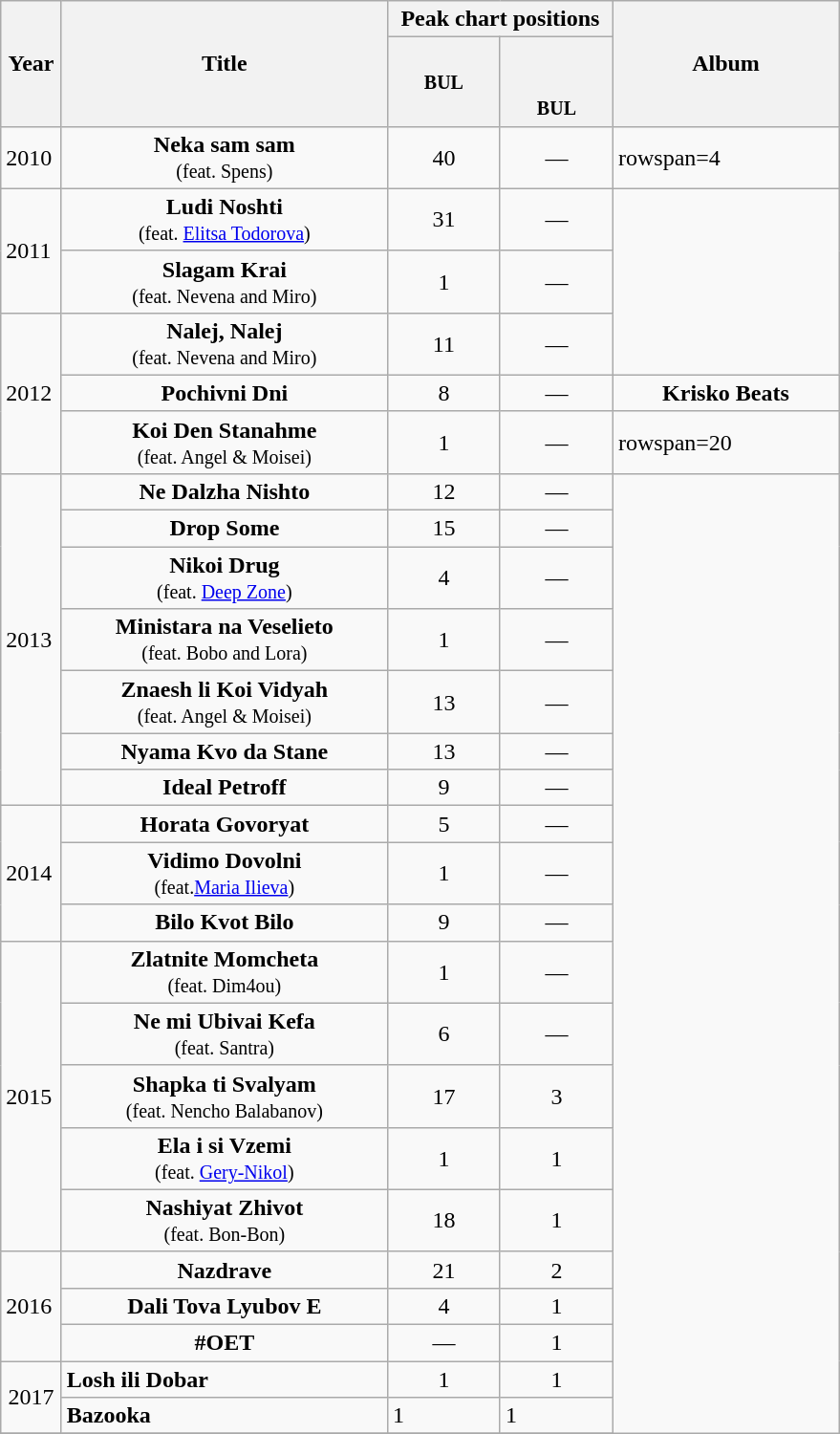<table class="wikitable">
<tr>
<th rowspan="2" width="35px">Year</th>
<th rowspan="2" width="220px">Title</th>
<th colspan="2" width="150px">Peak chart positions</th>
<th rowspan="2" width="150px">Album</th>
</tr>
<tr>
<th width=25><small>BUL</small><br></th>
<th style="padding-top:40px; width:25px;"><small>BUL</small><br></th>
</tr>
<tr>
<td rowspan="1">2010</td>
<td align="center"><strong>Neka sam sam</strong> <br><small>(feat. Spens)</small></td>
<td align="center">40</td>
<td align="center">—</td>
<td>rowspan=4 </td>
</tr>
<tr>
<td rowspan="2">2011</td>
<td align="center"><strong>Ludi Noshti</strong> <br><small>(feat. <a href='#'>Elitsa Todorova</a>)</small></td>
<td align="center">31</td>
<td align="center">—</td>
</tr>
<tr>
<td align="center"><strong>Slagam Krai</strong> <br><small>(feat. Nevena and Miro)</small></td>
<td align="center">1</td>
<td align="center">—</td>
</tr>
<tr>
<td rowspan="3">2012</td>
<td align="center"><strong>Nalej, Nalej</strong> <br><small>(feat. Nevena and Miro)</small></td>
<td align="center">11</td>
<td align="center">—</td>
</tr>
<tr>
<td align="center"><strong>Pochivni Dni</strong></td>
<td align="center">8</td>
<td align="center">—</td>
<td align="center" rowspan="1"><strong>Krisko Beats</strong></td>
</tr>
<tr>
<td align="center"><strong>Koi Den Stanahme</strong> <br><small>(feat. Angel & Moisei)</small></td>
<td align="center">1</td>
<td align="center">—</td>
<td>rowspan=20 </td>
</tr>
<tr>
<td rowspan="7">2013</td>
<td align="center"><strong>Ne Dalzha Nishto</strong></td>
<td align="center">12</td>
<td align="center">—</td>
</tr>
<tr>
<td align="center"><strong>Drop Some</strong></td>
<td align="center">15</td>
<td align="center">—</td>
</tr>
<tr>
<td align="center"><strong>Nikoi Drug</strong> <br><small>(feat. <a href='#'>Deep Zone</a>)</small></td>
<td align="center">4</td>
<td align="center">—</td>
</tr>
<tr>
<td align="center"><strong>Ministara na Veselieto</strong> <br><small>(feat. Bobo and Lora)</small></td>
<td align="center">1</td>
<td align="center">—</td>
</tr>
<tr>
<td align="center"><strong>Znaesh li Koi Vidyah</strong> <br><small>(feat. Angel & Moisei)</small></td>
<td align="center">13</td>
<td align="center">—</td>
</tr>
<tr>
<td align="center"><strong>Nyama Kvo da Stane</strong></td>
<td align="center">13</td>
<td align="center">—</td>
</tr>
<tr>
<td align="center"><strong>Ideal Petroff</strong></td>
<td align="center">9</td>
<td align="center">—</td>
</tr>
<tr>
<td rowspan="3">2014</td>
<td align="center"><strong>Horata Govoryat</strong></td>
<td align="center">5</td>
<td align="center">—</td>
</tr>
<tr>
<td align="center"><strong>Vidimo Dovolni</strong> <br><small>(feat.<a href='#'>Maria Ilieva</a>)</small></td>
<td align="center">1</td>
<td align="center">—</td>
</tr>
<tr>
<td align="center"><strong>Bilo Kvot Bilo</strong></td>
<td align="center">9</td>
<td align="center">—</td>
</tr>
<tr>
<td rowspan="5">2015</td>
<td align="center"><strong>Zlatnite Momcheta</strong> <br><small>(feat. Dim4ou)</small></td>
<td align="center">1</td>
<td align="center">—</td>
</tr>
<tr>
<td align="center"><strong>Ne mi Ubivai Kefa</strong>  <br><small>(feat. Santra)</small></td>
<td align="center">6</td>
<td align="center">—</td>
</tr>
<tr>
<td align="center"><strong>Shapka ti Svalyam</strong> <br><small>(feat. Nencho Balabanov)</small></td>
<td align="center">17</td>
<td align="center">3</td>
</tr>
<tr>
<td align="center"><strong>Ela i si Vzemi</strong> <br><small>(feat. <a href='#'>Gery-Nikol</a>)</small></td>
<td align="center">1</td>
<td align="center">1</td>
</tr>
<tr>
<td align="center"><strong>Nashiyat Zhivot</strong> <br><small>(feat. Bon-Bon)</small></td>
<td align="center">18</td>
<td align="center">1</td>
</tr>
<tr>
<td rowspan="3">2016</td>
<td align="center"><strong>Nazdrave</strong></td>
<td align="center">21</td>
<td align="center">2</td>
</tr>
<tr>
<td align="center"><strong>Dali Tova Lyubov E</strong></td>
<td align="center">4</td>
<td align="center">1</td>
</tr>
<tr>
<td align="center"><strong>#OET</strong></td>
<td align="center">—</td>
<td align="center">1</td>
</tr>
<tr>
<td rowspan="2" align="center">2017</td>
<td><strong>Losh ili Dobar</strong></td>
<td align="center">1</td>
<td align="center">1</td>
</tr>
<tr>
<td><strong>Bazooka</strong></td>
<td>1</td>
<td>1</td>
</tr>
<tr align center 1 Gorila feat. 2BONI>
</tr>
</table>
